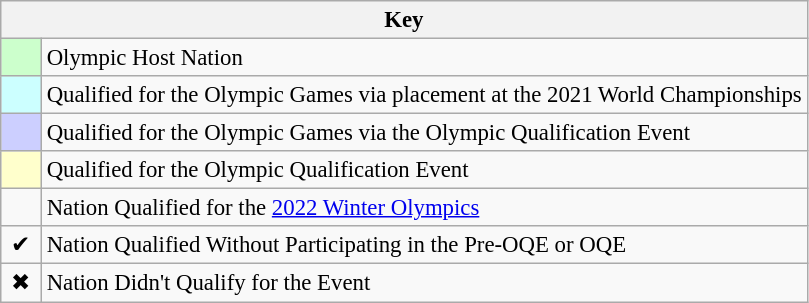<table class="wikitable" style="text-align: center; font-size:95%">
<tr>
<th colspan=2>Key</th>
</tr>
<tr>
<td style="background:#ccffcc; width:20px;"></td>
<td align=left>Olympic Host Nation</td>
</tr>
<tr>
<td style="background:#ccffff; width:20px;"></td>
<td align=left>Qualified for the Olympic Games via placement at the 2021 World Championships</td>
</tr>
<tr>
<td style="background:#cccfff; width:20px;"></td>
<td align=left>Qualified for the Olympic Games via the Olympic Qualification Event</td>
</tr>
<tr>
<td style="background:#ffffcc; width:20px;"></td>
<td align=left>Qualified for the Olympic Qualification Event</td>
</tr>
<tr>
<td></td>
<td align=left>Nation Qualified for the <a href='#'>2022 Winter Olympics</a></td>
</tr>
<tr>
<td>✔</td>
<td align=left>Nation Qualified Without Participating in the Pre-OQE or OQE</td>
</tr>
<tr>
<td>✖</td>
<td align=left>Nation Didn't Qualify for the Event</td>
</tr>
</table>
